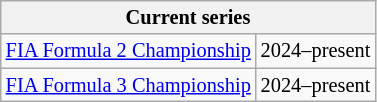<table class="wikitable" border="1" style="font-size:85%;">
<tr>
<th colspan="2">Current series</th>
</tr>
<tr>
<td><a href='#'>FIA Formula 2 Championship</a></td>
<td>2024–present</td>
</tr>
<tr>
<td><a href='#'>FIA Formula 3 Championship</a></td>
<td>2024–present</td>
</tr>
</table>
